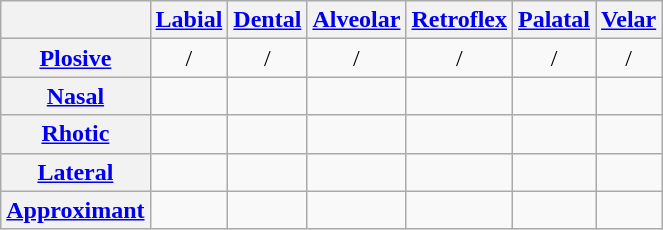<table class="wikitable" style="text-align:center;">
<tr>
<th></th>
<th><a href='#'>Labial</a></th>
<th><a href='#'>Dental</a></th>
<th><a href='#'>Alveolar</a></th>
<th><a href='#'>Retroflex</a></th>
<th><a href='#'>Palatal</a></th>
<th><a href='#'>Velar</a></th>
</tr>
<tr>
<th><a href='#'>Plosive</a></th>
<td>/</td>
<td>/</td>
<td>/</td>
<td>/</td>
<td>/</td>
<td>/</td>
</tr>
<tr>
<th><a href='#'>Nasal</a></th>
<td></td>
<td></td>
<td></td>
<td></td>
<td></td>
<td></td>
</tr>
<tr>
<th><a href='#'>Rhotic</a></th>
<td></td>
<td></td>
<td></td>
<td></td>
<td></td>
<td></td>
</tr>
<tr>
<th><a href='#'>Lateral</a></th>
<td></td>
<td></td>
<td></td>
<td></td>
<td></td>
<td></td>
</tr>
<tr>
<th><a href='#'>Approximant</a></th>
<td></td>
<td></td>
<td></td>
<td></td>
<td></td>
<td></td>
</tr>
</table>
